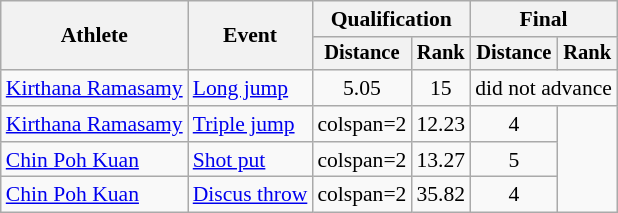<table class=wikitable style="font-size:90%">
<tr>
<th rowspan=2>Athlete</th>
<th rowspan=2>Event</th>
<th colspan=2>Qualification</th>
<th colspan=2>Final</th>
</tr>
<tr style="font-size:95%">
<th>Distance</th>
<th>Rank</th>
<th>Distance</th>
<th>Rank</th>
</tr>
<tr align=center>
<td align=left><a href='#'>Kirthana Ramasamy</a></td>
<td align=left><a href='#'>Long jump</a></td>
<td>5.05</td>
<td>15</td>
<td colspan=2>did not advance</td>
</tr>
<tr align=center>
<td align=left><a href='#'>Kirthana Ramasamy</a></td>
<td align=left><a href='#'>Triple jump</a></td>
<td>colspan=2 </td>
<td>12.23</td>
<td>4</td>
</tr>
<tr align=center>
<td align=left><a href='#'>Chin Poh Kuan</a></td>
<td align=left><a href='#'>Shot put</a></td>
<td>colspan=2 </td>
<td>13.27</td>
<td>5</td>
</tr>
<tr align=center>
<td align=left><a href='#'>Chin Poh Kuan</a></td>
<td align=left><a href='#'>Discus throw</a></td>
<td>colspan=2 </td>
<td>35.82</td>
<td>4</td>
</tr>
</table>
